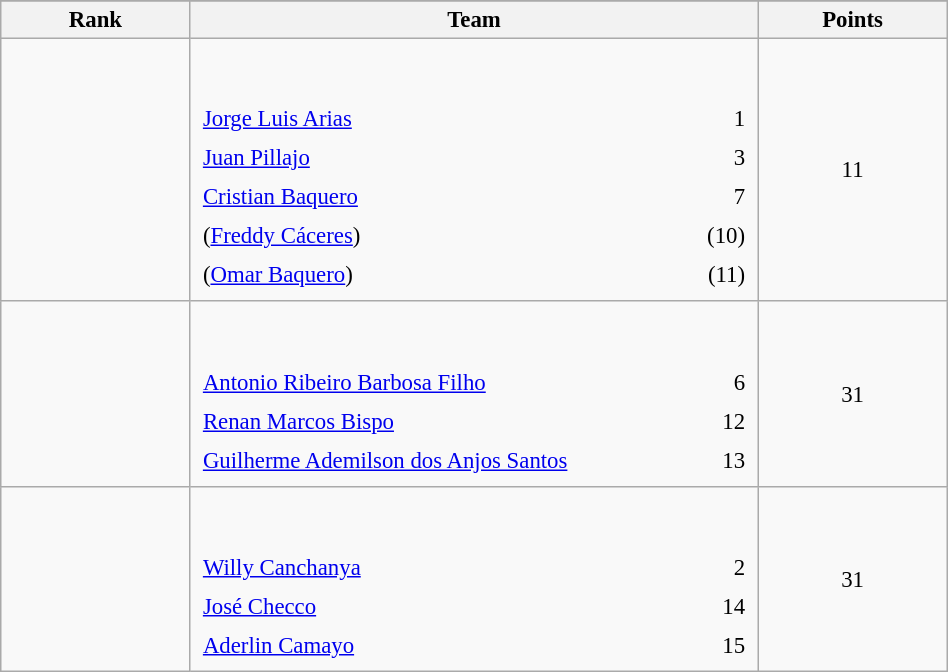<table class="wikitable sortable" style=" text-align:center; font-size:95%;" width="50%">
<tr>
</tr>
<tr>
<th width=10%>Rank</th>
<th width=30%>Team</th>
<th width=10%>Points</th>
</tr>
<tr>
<td align=center></td>
<td align=left> <br><br><table width=100%>
<tr>
<td align=left style="border:0"><a href='#'>Jorge Luis Arias</a></td>
<td align=right style="border:0">1</td>
</tr>
<tr>
<td align=left style="border:0"><a href='#'>Juan Pillajo</a></td>
<td align=right style="border:0">3</td>
</tr>
<tr>
<td align=left style="border:0"><a href='#'>Cristian Baquero</a></td>
<td align=right style="border:0">7</td>
</tr>
<tr>
<td align=left style="border:0">(<a href='#'>Freddy Cáceres</a>)</td>
<td align=right style="border:0">(10)</td>
</tr>
<tr>
<td align=left style="border:0">(<a href='#'>Omar Baquero</a>)</td>
<td align=right style="border:0">(11)</td>
</tr>
</table>
</td>
<td>11</td>
</tr>
<tr>
<td align=center></td>
<td align=left> <br><br><table width=100%>
<tr>
<td align=left style="border:0"><a href='#'>Antonio Ribeiro Barbosa Filho</a></td>
<td align=right style="border:0">6</td>
</tr>
<tr>
<td align=left style="border:0"><a href='#'>Renan Marcos Bispo</a></td>
<td align=right style="border:0">12</td>
</tr>
<tr>
<td align=left style="border:0"><a href='#'>Guilherme Ademilson dos Anjos Santos</a></td>
<td align=right style="border:0">13</td>
</tr>
</table>
</td>
<td>31</td>
</tr>
<tr>
<td align=center></td>
<td align=left> <br><br><table width=100%>
<tr>
<td align=left style="border:0"><a href='#'>Willy Canchanya</a></td>
<td align=right style="border:0">2</td>
</tr>
<tr>
<td align=left style="border:0"><a href='#'>José Checco</a></td>
<td align=right style="border:0">14</td>
</tr>
<tr>
<td align=left style="border:0"><a href='#'>Aderlin Camayo</a></td>
<td align=right style="border:0">15</td>
</tr>
</table>
</td>
<td>31</td>
</tr>
</table>
